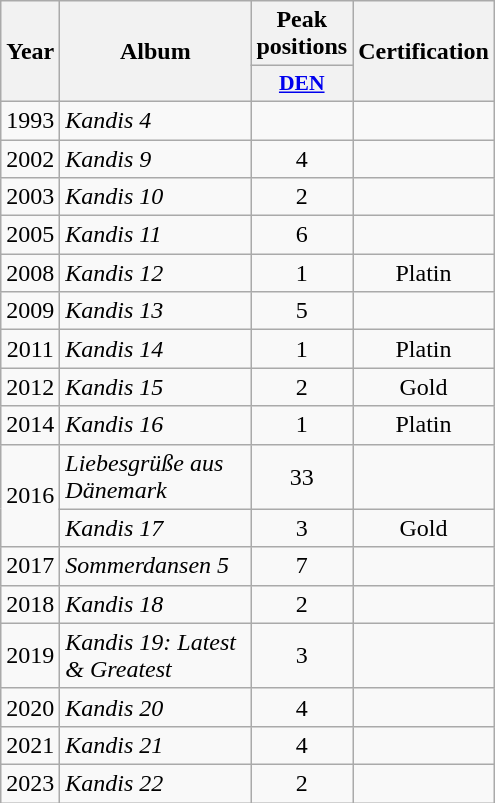<table class="wikitable">
<tr>
<th align="center" rowspan="2" width="10">Year</th>
<th align="center" rowspan="2" width="120">Album</th>
<th align="center" colspan="1" width="20">Peak positions</th>
<th align="center" rowspan="2" width="70">Certification</th>
</tr>
<tr>
<th scope="col" style="width:3em;font-size:90%;"><a href='#'>DEN</a><br></th>
</tr>
<tr>
<td style="text-align:center;">1993</td>
<td><em>Kandis 4</em></td>
<td style="text-align:center;"></td>
<td style="text-align:center;"></td>
</tr>
<tr>
<td style="text-align:center;">2002</td>
<td><em>Kandis 9</em></td>
<td style="text-align:center;">4</td>
<td style="text-align:center;"></td>
</tr>
<tr>
<td style="text-align:center;">2003</td>
<td><em>Kandis 10</em></td>
<td style="text-align:center;">2</td>
<td style="text-align:center;"></td>
</tr>
<tr>
<td style="text-align:center;">2005</td>
<td><em>Kandis 11</em></td>
<td style="text-align:center;">6</td>
<td style="text-align:center;"></td>
</tr>
<tr>
<td style="text-align:center;">2008</td>
<td><em>Kandis 12</em></td>
<td style="text-align:center;">1</td>
<td style="text-align:center;">Platin</td>
</tr>
<tr>
<td style="text-align:center;">2009</td>
<td><em>Kandis 13</em></td>
<td style="text-align:center;">5</td>
<td style="text-align:center;"></td>
</tr>
<tr>
<td style="text-align:center;">2011</td>
<td><em>Kandis 14</em></td>
<td style="text-align:center;">1</td>
<td style="text-align:center;">Platin</td>
</tr>
<tr>
<td style="text-align:center;">2012</td>
<td><em>Kandis 15</em></td>
<td style="text-align:center;">2</td>
<td style="text-align:center;">Gold</td>
</tr>
<tr>
<td style="text-align:center;">2014</td>
<td><em>Kandis 16</em></td>
<td style="text-align:center;">1</td>
<td style="text-align:center;">Platin</td>
</tr>
<tr>
<td style="text-align:center;" rowspan="2">2016</td>
<td><em>Liebesgrüße aus Dänemark</em></td>
<td style="text-align:center;">33</td>
<td style="text-align:center;"></td>
</tr>
<tr>
<td><em>Kandis 17</em></td>
<td style="text-align:center;">3</td>
<td style="text-align:center;">Gold</td>
</tr>
<tr>
<td style="text-align:center;">2017</td>
<td><em>Sommerdansen 5</em></td>
<td style="text-align:center;">7<br></td>
<td style="text-align:center;"></td>
</tr>
<tr>
<td style="text-align:center;">2018</td>
<td><em>Kandis 18</em></td>
<td style="text-align:center;">2<br></td>
<td style="text-align:center;"></td>
</tr>
<tr>
<td style="text-align:center;">2019</td>
<td><em>Kandis 19: Latest & Greatest</em></td>
<td style="text-align:center;">3<br></td>
<td style="text-align:center;"></td>
</tr>
<tr>
<td style="text-align:center;">2020</td>
<td><em>Kandis 20</em></td>
<td style="text-align:center;">4</td>
<td></td>
</tr>
<tr>
<td style="text-align:center;">2021</td>
<td><em>Kandis 21</em></td>
<td style="text-align:center;">4<br></td>
<td></td>
</tr>
<tr>
<td style="text-align:center;">2023</td>
<td><em>Kandis 22</em></td>
<td style="text-align:center;">2<br></td>
<td></td>
</tr>
</table>
